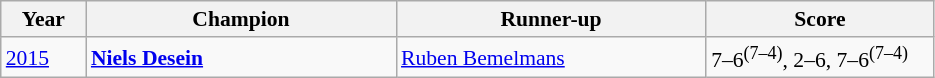<table class="wikitable" style="font-size:90%">
<tr>
<th width="50">Year</th>
<th width="200">Champion</th>
<th width="200">Runner-up</th>
<th width="145">Score</th>
</tr>
<tr>
<td><a href='#'>2015</a></td>
<td> <strong><a href='#'>Niels Desein</a></strong></td>
<td> <a href='#'>Ruben Bemelmans</a></td>
<td>7–6<sup>(7–4)</sup>, 2–6, 7–6<sup>(7–4)</sup></td>
</tr>
</table>
